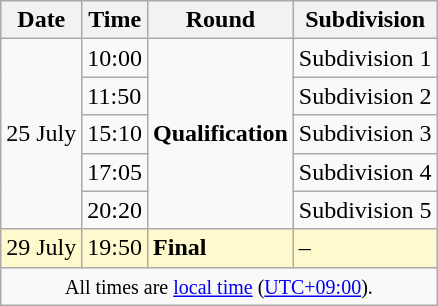<table class="wikitable">
<tr>
<th>Date</th>
<th>Time</th>
<th>Round</th>
<th>Subdivision</th>
</tr>
<tr>
<td rowspan=5>25 July</td>
<td>10:00</td>
<td rowspan=5><strong>Qualification</strong></td>
<td>Subdivision 1</td>
</tr>
<tr>
<td>11:50</td>
<td>Subdivision 2</td>
</tr>
<tr>
<td>15:10</td>
<td>Subdivision 3</td>
</tr>
<tr>
<td>17:05</td>
<td>Subdivision 4</td>
</tr>
<tr>
<td>20:20</td>
<td>Subdivision 5</td>
</tr>
<tr style=background:lemonchiffon>
<td>29 July</td>
<td>19:50</td>
<td><strong>Final</strong></td>
<td>–</td>
</tr>
<tr>
<td colspan=4 align=center><small>All times are <a href='#'>local time</a> (<a href='#'>UTC+09:00</a>).</small></td>
</tr>
</table>
